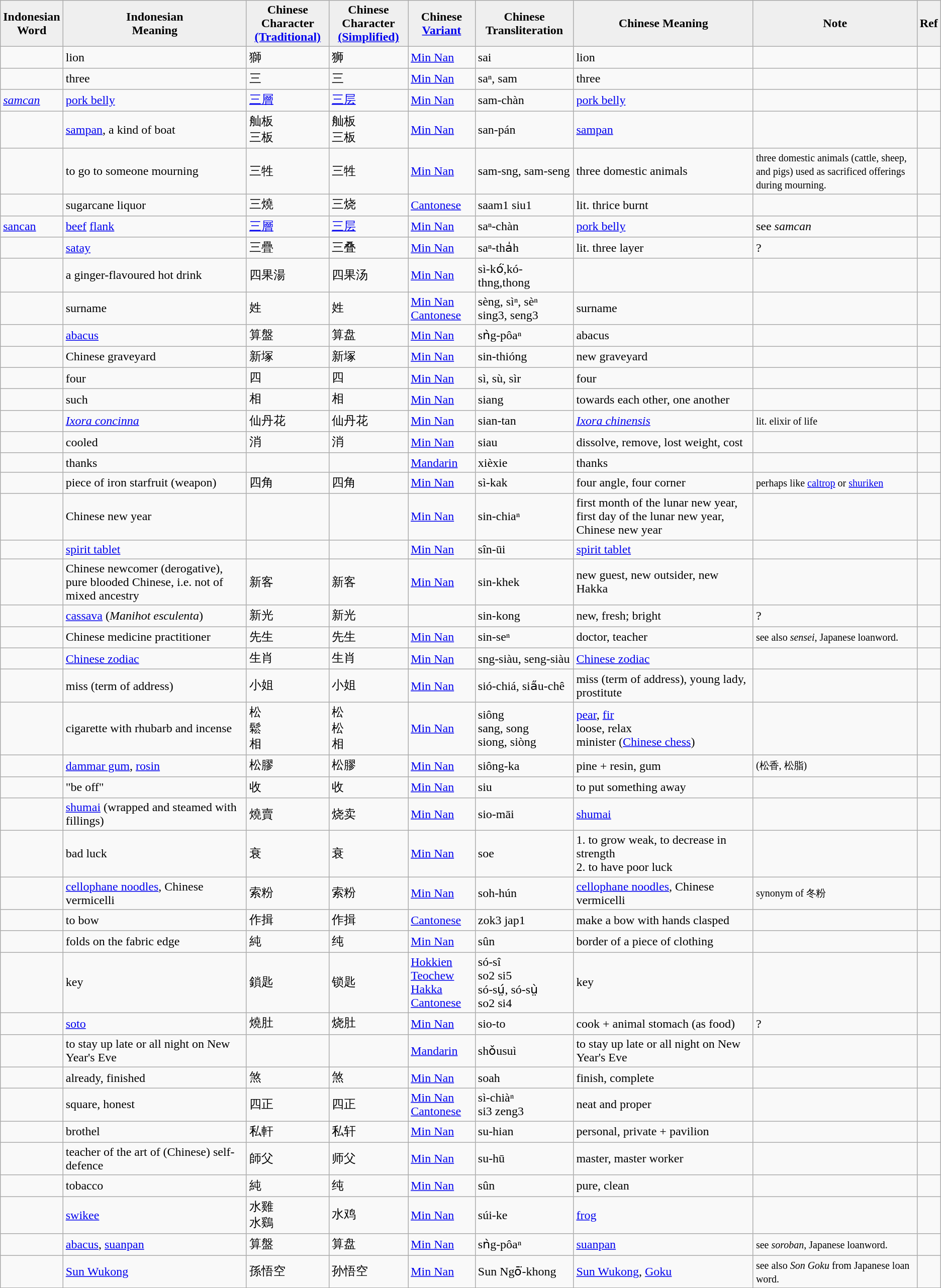<table class="wikitable">
<tr>
<th style="background:#efefef;">Indonesian <br>Word</th>
<th style="background:#efefef;">Indonesian <br>Meaning</th>
<th style="background:#efefef;">Chinese Character <br><a href='#'>(Traditional)</a></th>
<th style="background:#efefef;">Chinese Character <br><a href='#'>(Simplified)</a></th>
<th style="background:#efefef;">Chinese <a href='#'>Variant</a></th>
<th style="background:#efefef;">Chinese Transliteration</th>
<th style="background:#efefef;">Chinese Meaning</th>
<th style="background:#efefef;">Note</th>
<th style="background:#efefef;">Ref</th>
</tr>
<tr>
<td></td>
<td>lion</td>
<td>獅</td>
<td>狮</td>
<td><a href='#'>Min Nan</a></td>
<td>sai</td>
<td>lion</td>
<td></td>
<td></td>
</tr>
<tr>
<td></td>
<td>three</td>
<td>三</td>
<td>三</td>
<td><a href='#'>Min Nan</a></td>
<td>saⁿ, sam</td>
<td>three</td>
<td></td>
<td></td>
</tr>
<tr>
<td><em><a href='#'>samcan</a></em></td>
<td><a href='#'>pork belly</a></td>
<td><a href='#'>三層</a></td>
<td><a href='#'>三层</a></td>
<td><a href='#'>Min Nan</a></td>
<td>sam-chàn</td>
<td><a href='#'>pork belly</a></td>
<td></td>
<td></td>
</tr>
<tr>
<td></td>
<td><a href='#'>sampan</a>, a kind of boat</td>
<td>舢板<br>三板</td>
<td>舢板<br>三板</td>
<td><a href='#'>Min Nan</a></td>
<td>san-pán</td>
<td><a href='#'>sampan</a></td>
<td></td>
<td></td>
</tr>
<tr>
<td></td>
<td>to go to someone mourning</td>
<td>三牲</td>
<td>三牲</td>
<td><a href='#'>Min Nan</a></td>
<td>sam-sng, sam-seng</td>
<td>three domestic animals</td>
<td><small>three domestic animals (cattle, sheep, and pigs) used as sacrificed offerings during mourning.</small></td>
<td></td>
</tr>
<tr>
<td></td>
<td>sugarcane liquor</td>
<td>三燒</td>
<td>三烧</td>
<td><a href='#'>Cantonese</a></td>
<td>saam1 siu1</td>
<td>lit. thrice burnt</td>
<td></td>
<td></td>
</tr>
<tr>
<td><a href='#'>sancan</a></td>
<td><a href='#'>beef</a> <a href='#'>flank</a></td>
<td><a href='#'>三層</a></td>
<td><a href='#'>三层</a></td>
<td><a href='#'>Min Nan</a></td>
<td>saⁿ-chàn</td>
<td><a href='#'>pork belly</a></td>
<td>see <em>samcan</em></td>
<td></td>
</tr>
<tr>
<td></td>
<td><a href='#'>satay</a></td>
<td>三疊</td>
<td>三叠</td>
<td><a href='#'>Min Nan</a></td>
<td>saⁿ-tha̍h</td>
<td>lit. three layer</td>
<td>?</td>
<td></td>
</tr>
<tr>
<td></td>
<td>a ginger-flavoured hot drink</td>
<td>四果湯</td>
<td>四果汤</td>
<td><a href='#'>Min Nan</a></td>
<td>sì-kó͘,kó-thng,thong</td>
<td></td>
<td></td>
<td></td>
</tr>
<tr>
<td></td>
<td>surname</td>
<td>姓</td>
<td>姓</td>
<td><a href='#'>Min Nan</a><br><a href='#'>Cantonese</a></td>
<td>sèng, sìⁿ, sèⁿ <br>sing3, seng3</td>
<td>surname</td>
<td></td>
<td></td>
</tr>
<tr>
<td></td>
<td><a href='#'>abacus</a></td>
<td>算盤</td>
<td>算盘</td>
<td><a href='#'>Min Nan</a></td>
<td>sǹg-pôaⁿ</td>
<td>abacus</td>
<td></td>
<td></td>
</tr>
<tr>
<td></td>
<td>Chinese graveyard</td>
<td>新塚</td>
<td>新塚</td>
<td><a href='#'>Min Nan</a></td>
<td>sin-thióng</td>
<td>new graveyard</td>
<td></td>
<td></td>
</tr>
<tr>
<td></td>
<td>four</td>
<td>四</td>
<td>四</td>
<td><a href='#'>Min Nan</a></td>
<td>sì, sù, sìr</td>
<td>four</td>
<td></td>
<td></td>
</tr>
<tr>
<td></td>
<td>such</td>
<td>相</td>
<td>相</td>
<td><a href='#'>Min Nan</a></td>
<td>siang</td>
<td>towards each other, one another</td>
<td></td>
<td></td>
</tr>
<tr>
<td></td>
<td><a href='#'><em>Ixora concinna</em></a></td>
<td>仙丹花</td>
<td>仙丹花</td>
<td><a href='#'>Min Nan</a></td>
<td>sian-tan</td>
<td><em><a href='#'>Ixora chinensis</a></em></td>
<td><small>lit. elixir of life</small></td>
<td></td>
</tr>
<tr>
<td></td>
<td>cooled</td>
<td>消</td>
<td>消</td>
<td><a href='#'>Min Nan</a></td>
<td>siau</td>
<td>dissolve, remove, lost weight, cost</td>
<td></td>
<td></td>
</tr>
<tr>
<td></td>
<td>thanks</td>
<td></td>
<td></td>
<td><a href='#'>Mandarin</a></td>
<td>xièxie</td>
<td>thanks</td>
<td></td>
<td></td>
</tr>
<tr>
<td></td>
<td>piece of iron starfruit (weapon)</td>
<td>四角</td>
<td>四角</td>
<td><a href='#'>Min Nan</a></td>
<td>sì-kak</td>
<td>four angle, four corner</td>
<td><small>perhaps like <a href='#'>caltrop</a> or <a href='#'>shuriken</a></small></td>
<td></td>
</tr>
<tr>
<td></td>
<td>Chinese new year</td>
<td></td>
<td></td>
<td><a href='#'>Min Nan</a></td>
<td>sin-chiaⁿ</td>
<td>first month of the lunar new year, first day of the lunar new year, Chinese new year</td>
<td></td>
<td></td>
</tr>
<tr>
<td></td>
<td><a href='#'>spirit tablet</a></td>
<td></td>
<td></td>
<td><a href='#'>Min Nan</a></td>
<td>sîn-ūi</td>
<td><a href='#'>spirit tablet</a></td>
<td></td>
<td></td>
</tr>
<tr>
<td></td>
<td>Chinese newcomer (derogative), pure blooded Chinese, i.e. not of mixed ancestry</td>
<td>新客</td>
<td>新客</td>
<td><a href='#'>Min Nan</a></td>
<td>sin-khek</td>
<td>new guest, new outsider, new Hakka</td>
<td></td>
<td></td>
</tr>
<tr>
<td></td>
<td><a href='#'>cassava</a> (<em>Manihot esculenta</em>)</td>
<td>新光</td>
<td>新光</td>
<td></td>
<td>sin-kong</td>
<td>new, fresh; bright</td>
<td>?</td>
<td></td>
</tr>
<tr>
<td></td>
<td>Chinese medicine practitioner</td>
<td>先生</td>
<td>先生</td>
<td><a href='#'>Min Nan</a></td>
<td>sin-seⁿ</td>
<td>doctor, teacher</td>
<td><small>see also <em>sensei</em>, Japanese loanword.</small></td>
<td></td>
</tr>
<tr>
<td></td>
<td><a href='#'>Chinese zodiac</a></td>
<td>生肖</td>
<td>生肖</td>
<td><a href='#'>Min Nan</a></td>
<td>sng-siàu, seng-siàu</td>
<td><a href='#'>Chinese zodiac</a></td>
<td></td>
<td></td>
</tr>
<tr>
<td></td>
<td>miss (term of address)</td>
<td>小姐</td>
<td>小姐</td>
<td><a href='#'>Min Nan</a></td>
<td>sió-chiá, sia̋u-chê</td>
<td>miss (term of address), young lady, prostitute</td>
<td></td>
<td></td>
</tr>
<tr>
<td></td>
<td>cigarette with rhubarb and incense</td>
<td>松<br>鬆<br>相</td>
<td>松<br>松<br>相</td>
<td><a href='#'>Min Nan</a></td>
<td>siông<br>sang, song<br>siong, siòng</td>
<td><a href='#'>pear</a>, <a href='#'>fir</a><br>loose, relax<br>minister (<a href='#'>Chinese chess</a>)</td>
<td></td>
<td></td>
</tr>
<tr>
<td></td>
<td><a href='#'>dammar gum</a>, <a href='#'>rosin</a></td>
<td>松膠</td>
<td>松膠</td>
<td><a href='#'>Min Nan</a></td>
<td>siông-ka</td>
<td>pine + resin, gum</td>
<td><small>(松香, 松脂)</small></td>
<td></td>
</tr>
<tr>
<td></td>
<td>"be off"</td>
<td>收</td>
<td>收</td>
<td><a href='#'>Min Nan</a></td>
<td>siu</td>
<td>to put something away</td>
<td></td>
<td></td>
</tr>
<tr>
<td></td>
<td><a href='#'>shumai</a> (wrapped and steamed with fillings)</td>
<td>燒賣</td>
<td>烧卖</td>
<td><a href='#'>Min Nan</a></td>
<td>sio-māi</td>
<td><a href='#'>shumai</a></td>
<td></td>
<td></td>
</tr>
<tr>
<td></td>
<td>bad luck</td>
<td>衰</td>
<td>衰</td>
<td><a href='#'>Min Nan</a></td>
<td>soe</td>
<td>1. to grow weak, to decrease in strength <br> 2. to have poor luck</td>
<td></td>
<td></td>
</tr>
<tr>
<td></td>
<td><a href='#'>cellophane noodles</a>, Chinese vermicelli</td>
<td>索粉</td>
<td>索粉</td>
<td><a href='#'>Min Nan</a></td>
<td>soh-hún</td>
<td><a href='#'>cellophane noodles</a>, Chinese vermicelli</td>
<td><small>synonym of 冬粉</small></td>
<td></td>
</tr>
<tr>
<td></td>
<td>to bow</td>
<td>作揖</td>
<td>作揖</td>
<td><a href='#'>Cantonese</a></td>
<td>zok3 jap1</td>
<td>make a bow with hands clasped</td>
<td></td>
<td></td>
</tr>
<tr>
<td></td>
<td>folds on the fabric edge</td>
<td>純</td>
<td>纯</td>
<td><a href='#'>Min Nan</a></td>
<td>sûn</td>
<td>border of a piece of clothing</td>
<td></td>
<td></td>
</tr>
<tr>
<td></td>
<td>key</td>
<td>鎖匙</td>
<td>锁匙</td>
<td><a href='#'>Hokkien</a><br><a href='#'>Teochew</a><br><a href='#'>Hakka</a><br><a href='#'>Cantonese</a></td>
<td>só-sî<br>so2 si5<br>só-sṳ́, só-sṳ̀ <br>so2 si4</td>
<td>key</td>
<td></td>
<td></td>
</tr>
<tr>
<td></td>
<td><a href='#'>soto</a></td>
<td>燒肚</td>
<td>烧肚</td>
<td><a href='#'>Min Nan</a></td>
<td>sio-to</td>
<td>cook + animal stomach (as food)</td>
<td>?</td>
<td></td>
</tr>
<tr>
<td></td>
<td>to stay up late or all night on New Year's Eve</td>
<td></td>
<td></td>
<td><a href='#'>Mandarin</a></td>
<td>shǒusuì</td>
<td>to stay up late or all night on New Year's Eve</td>
<td></td>
<td></td>
</tr>
<tr>
<td></td>
<td>already, finished</td>
<td>煞</td>
<td>煞</td>
<td><a href='#'>Min Nan</a></td>
<td>soah</td>
<td>finish, complete</td>
<td></td>
<td></td>
</tr>
<tr>
<td></td>
<td>square, honest</td>
<td>四正</td>
<td>四正</td>
<td><a href='#'>Min Nan</a><br><a href='#'>Cantonese</a></td>
<td>sì-chiàⁿ<br>si3 zeng3</td>
<td>neat and proper</td>
<td></td>
<td></td>
</tr>
<tr>
<td></td>
<td>brothel</td>
<td>私軒</td>
<td>私轩</td>
<td><a href='#'>Min Nan</a></td>
<td>su-hian</td>
<td>personal, private + pavilion</td>
<td></td>
<td></td>
</tr>
<tr>
<td></td>
<td>teacher of the art of (Chinese) self-defence</td>
<td>師父</td>
<td>师父</td>
<td><a href='#'>Min Nan</a></td>
<td>su-hū</td>
<td>master, master worker</td>
<td></td>
<td></td>
</tr>
<tr>
<td></td>
<td>tobacco</td>
<td>純</td>
<td>纯</td>
<td><a href='#'>Min Nan</a></td>
<td>sûn</td>
<td>pure, clean</td>
<td></td>
<td></td>
</tr>
<tr>
<td></td>
<td><a href='#'>swikee</a></td>
<td>水雞<br>水鷄</td>
<td>水鸡</td>
<td><a href='#'>Min Nan</a></td>
<td>súi-ke</td>
<td><a href='#'>frog</a></td>
<td></td>
<td></td>
</tr>
<tr>
<td></td>
<td><a href='#'>abacus</a>, <a href='#'>suanpan</a></td>
<td>算盤</td>
<td>算盘</td>
<td><a href='#'>Min Nan</a></td>
<td>sǹg-pôaⁿ</td>
<td><a href='#'>suanpan</a></td>
<td><small>see <em>soroban</em>, Japanese loanword.</small></td>
<td></td>
</tr>
<tr>
<td></td>
<td><a href='#'>Sun Wukong</a></td>
<td>孫悟空</td>
<td>孙悟空</td>
<td><a href='#'>Min Nan</a></td>
<td>Sun Ngō͘-khong</td>
<td><a href='#'>Sun Wukong</a>, <a href='#'>Goku</a></td>
<td><small>see also <em>Son Goku</em> from Japanese loan word.</small></td>
<td></td>
</tr>
<tr>
</tr>
</table>
